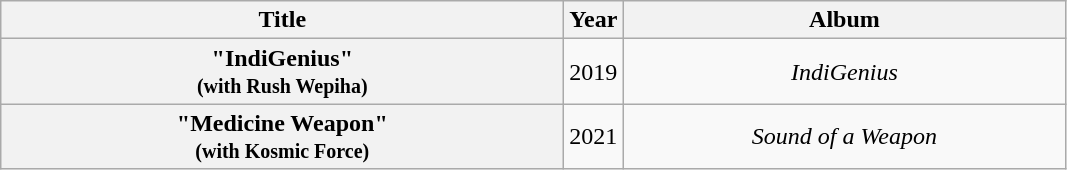<table class="wikitable plainrowheaders" style="text-align:center;" border="1">
<tr>
<th scope="col" style="width:23em;">Title</th>
<th scope="col" style="width:1em;">Year</th>
<th scope="col" style="width:18em;">Album</th>
</tr>
<tr>
<th scope="row">"IndiGenius" <br><small>(with Rush Wepiha)</small></th>
<td>2019</td>
<td><em>IndiGenius</em></td>
</tr>
<tr>
<th scope="row">"Medicine Weapon" <br><small>(with Kosmic Force)</small></th>
<td>2021</td>
<td><em>Sound of a Weapon</em></td>
</tr>
</table>
